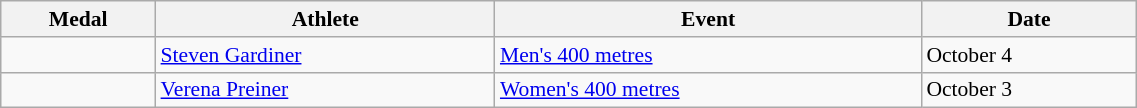<table class="wikitable" style="font-size:90%" width=60%>
<tr>
<th>Medal</th>
<th>Athlete</th>
<th>Event</th>
<th>Date</th>
</tr>
<tr>
<td></td>
<td><a href='#'>Steven Gardiner</a></td>
<td><a href='#'>Men's 400 metres</a></td>
<td>October 4</td>
</tr>
<tr>
<td></td>
<td><a href='#'>Verena Preiner</a></td>
<td><a href='#'>Women's 400 metres</a></td>
<td>October 3</td>
</tr>
</table>
